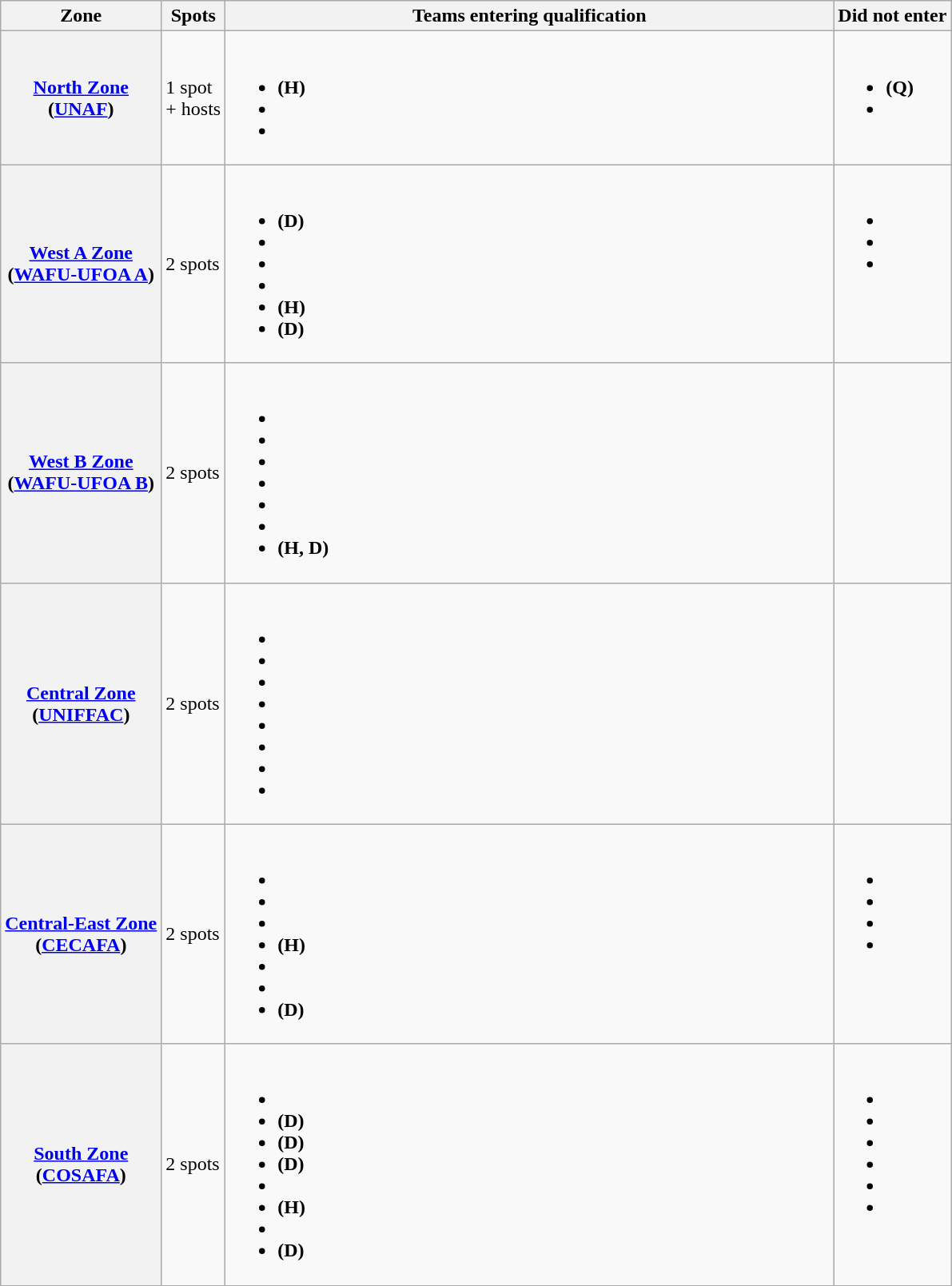<table class="wikitable">
<tr>
<th>Zone</th>
<th>Spots</th>
<th width=500>Teams entering qualification</th>
<th>Did not enter</th>
</tr>
<tr>
<th><a href='#'>North Zone</a><br>(<a href='#'>UNAF</a>)</th>
<td>1 spot<br>+ hosts</td>
<td valign=top><br><ul><li><strong></strong> <strong>(H)</strong></li><li></li><li></li></ul></td>
<td valign=top><br><ul><li><strong></strong> <strong>(Q)</strong></li><li></li></ul></td>
</tr>
<tr>
<th><a href='#'>West A Zone</a><br>(<a href='#'>WAFU-UFOA A</a>)</th>
<td>2 spots</td>
<td valign=top><br><ul><li> <strong>(D)</strong></li><li></li><li><strong></strong></li><li></li><li><strong></strong> <strong>(H)</strong></li><li> <strong>(D)</strong></li></ul></td>
<td valign=top><br><ul><li></li><li></li><li></li></ul></td>
</tr>
<tr>
<th><a href='#'>West B Zone</a><br>(<a href='#'>WAFU-UFOA B</a>)</th>
<td>2 spots</td>
<td valign=top><br><ul><li></li><li></li><li></li><li><strong></strong></li><li></li><li><strong></strong></li><li> <strong>(H, D)</strong></li></ul></td>
<td valign=top></td>
</tr>
<tr>
<th><a href='#'>Central Zone</a><br>(<a href='#'>UNIFFAC</a>)</th>
<td>2 spots</td>
<td valign=top><br><ul><li><strong></strong></li><li></li><li></li><li><strong></strong></li><li></li><li></li><li></li><li></li></ul></td>
<td valign=top></td>
</tr>
<tr>
<th><a href='#'>Central-East Zone</a><br>(<a href='#'>CECAFA</a>)</th>
<td>2 spots</td>
<td valign=top><br><ul><li></li><li></li><li></li><li> <strong>(H)</strong></li><li><strong></strong></li><li><strong></strong></li><li> <strong>(D)</strong></li></ul></td>
<td valign=top><br><ul><li></li><li></li><li></li><li></li></ul></td>
</tr>
<tr>
<th><a href='#'>South Zone</a><br>(<a href='#'>COSAFA</a>)</th>
<td>2 spots</td>
<td valign=top><br><ul><li></li><li> <strong>(D)</strong></li><li> <strong>(D)</strong></li><li> <strong>(D)</strong></li><li></li><li><strong></strong> <strong>(H)</strong></li><li><strong></strong></li><li> <strong>(D)</strong></li></ul></td>
<td valign=top><br><ul><li></li><li></li><li></li><li></li><li></li><li></li></ul></td>
</tr>
</table>
